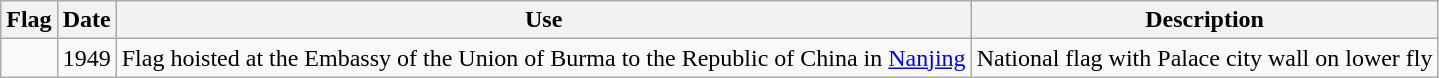<table class="wikitable">
<tr>
<th>Flag</th>
<th>Date</th>
<th>Use</th>
<th>Description</th>
</tr>
<tr>
<td></td>
<td>1949</td>
<td>Flag hoisted at the Embassy of the Union of Burma to the Republic of China in <a href='#'>Nanjing</a></td>
<td>National flag with Palace city wall on lower fly</td>
</tr>
</table>
